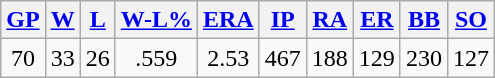<table class="wikitable">
<tr>
<th><a href='#'>GP</a></th>
<th><a href='#'>W</a></th>
<th><a href='#'>L</a></th>
<th><a href='#'>W-L%</a></th>
<th><a href='#'>ERA</a></th>
<th><a href='#'>IP</a></th>
<th><a href='#'>RA</a></th>
<th><a href='#'>ER</a></th>
<th><a href='#'>BB</a></th>
<th><a href='#'>SO</a></th>
</tr>
<tr align=center>
<td>70</td>
<td>33</td>
<td>26</td>
<td>.559</td>
<td>2.53</td>
<td>467</td>
<td>188</td>
<td>129</td>
<td>230</td>
<td>127</td>
</tr>
</table>
